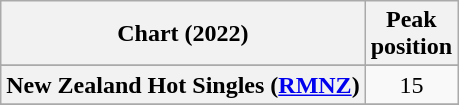<table class="wikitable sortable plainrowheaders" style="text-align:center">
<tr>
<th scope="col">Chart (2022)</th>
<th scope="col">Peak<br>position</th>
</tr>
<tr>
</tr>
<tr>
<th scope="row">New Zealand Hot Singles (<a href='#'>RMNZ</a>)</th>
<td>15</td>
</tr>
<tr>
</tr>
</table>
